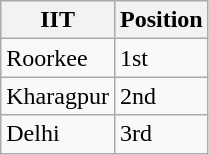<table class="wikitable">
<tr>
<th>IIT</th>
<th>Position</th>
</tr>
<tr>
<td>Roorkee</td>
<td>1st</td>
</tr>
<tr>
<td>Kharagpur</td>
<td>2nd</td>
</tr>
<tr>
<td>Delhi</td>
<td>3rd</td>
</tr>
</table>
